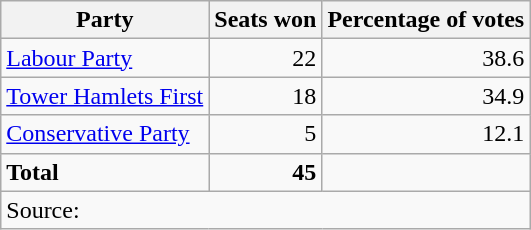<table class=wikitable style=text-align:right>
<tr>
<th>Party</th>
<th>Seats won</th>
<th>Percentage of votes</th>
</tr>
<tr>
<td align=left><a href='#'>Labour Party</a></td>
<td>22</td>
<td>38.6</td>
</tr>
<tr>
<td align=left><a href='#'>Tower Hamlets First</a></td>
<td>18</td>
<td>34.9</td>
</tr>
<tr>
<td align=left><a href='#'>Conservative Party</a></td>
<td>5</td>
<td>12.1</td>
</tr>
<tr>
<td align=left><strong>Total</strong></td>
<td><strong>45</strong></td>
<td></td>
</tr>
<tr>
<td align=left colspan=3>Source: </td>
</tr>
</table>
